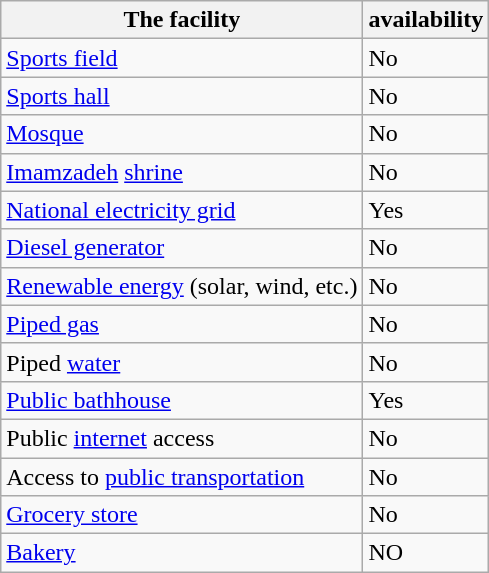<table class="wikitable">
<tr>
<th>The facility</th>
<th>availability</th>
</tr>
<tr>
<td><a href='#'>Sports field</a></td>
<td>No</td>
</tr>
<tr>
<td><a href='#'>Sports hall</a></td>
<td>No</td>
</tr>
<tr>
<td><a href='#'>Mosque</a></td>
<td>No</td>
</tr>
<tr>
<td><a href='#'>Imamzadeh</a> <a href='#'>shrine</a></td>
<td>No</td>
</tr>
<tr>
<td><a href='#'>National electricity grid</a></td>
<td>Yes</td>
</tr>
<tr>
<td><a href='#'>Diesel generator</a></td>
<td>No</td>
</tr>
<tr>
<td><a href='#'>Renewable energy</a> (solar, wind, etc.)</td>
<td>No</td>
</tr>
<tr>
<td><a href='#'>Piped gas</a></td>
<td>No</td>
</tr>
<tr>
<td>Piped <a href='#'>water</a></td>
<td>No</td>
</tr>
<tr>
<td><a href='#'>Public bathhouse</a></td>
<td>Yes</td>
</tr>
<tr>
<td>Public <a href='#'>internet</a> access</td>
<td>No</td>
</tr>
<tr>
<td>Access to <a href='#'>public transportation</a></td>
<td>No</td>
</tr>
<tr>
<td><a href='#'>Grocery store</a></td>
<td>No</td>
</tr>
<tr>
<td><a href='#'>Bakery</a></td>
<td>NO</td>
</tr>
</table>
